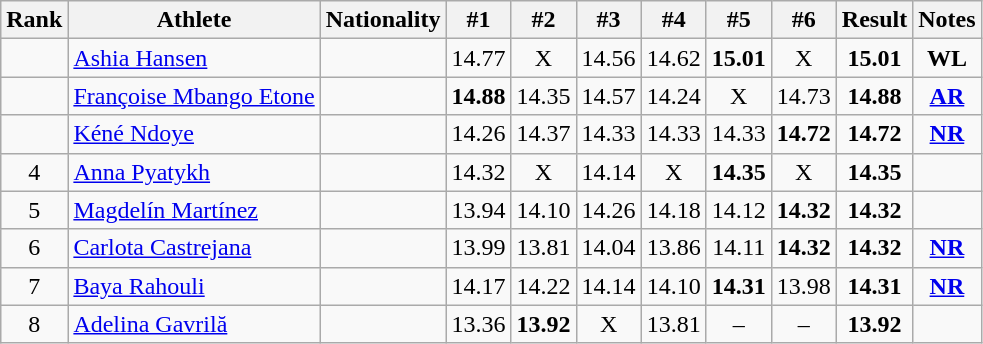<table class="wikitable" style="text-align:center">
<tr>
<th>Rank</th>
<th>Athlete</th>
<th>Nationality</th>
<th>#1</th>
<th>#2</th>
<th>#3</th>
<th>#4</th>
<th>#5</th>
<th>#6</th>
<th>Result</th>
<th>Notes</th>
</tr>
<tr>
<td></td>
<td align=left><a href='#'>Ashia Hansen</a></td>
<td align=left></td>
<td>14.77</td>
<td>X</td>
<td>14.56</td>
<td>14.62</td>
<td><strong>15.01</strong></td>
<td>X</td>
<td><strong>15.01</strong></td>
<td><strong>WL</strong></td>
</tr>
<tr>
<td></td>
<td align=left><a href='#'>Françoise Mbango Etone</a></td>
<td align=left></td>
<td><strong>14.88</strong></td>
<td>14.35</td>
<td>14.57</td>
<td>14.24</td>
<td>X</td>
<td>14.73</td>
<td><strong>14.88</strong></td>
<td><strong><a href='#'>AR</a></strong></td>
</tr>
<tr>
<td></td>
<td align=left><a href='#'>Kéné Ndoye</a></td>
<td align=left></td>
<td>14.26</td>
<td>14.37</td>
<td>14.33</td>
<td>14.33</td>
<td>14.33</td>
<td><strong>14.72</strong></td>
<td><strong>14.72</strong></td>
<td><strong><a href='#'>NR</a></strong></td>
</tr>
<tr>
<td>4</td>
<td align=left><a href='#'>Anna Pyatykh</a></td>
<td align=left></td>
<td>14.32</td>
<td>X</td>
<td>14.14</td>
<td>X</td>
<td><strong>14.35</strong></td>
<td>X</td>
<td><strong>14.35</strong></td>
<td></td>
</tr>
<tr>
<td>5</td>
<td align=left><a href='#'>Magdelín Martínez</a></td>
<td align=left></td>
<td>13.94</td>
<td>14.10</td>
<td>14.26</td>
<td>14.18</td>
<td>14.12</td>
<td><strong>14.32</strong></td>
<td><strong>14.32</strong></td>
<td></td>
</tr>
<tr>
<td>6</td>
<td align=left><a href='#'>Carlota Castrejana</a></td>
<td align=left></td>
<td>13.99</td>
<td>13.81</td>
<td>14.04</td>
<td>13.86</td>
<td>14.11</td>
<td><strong>14.32</strong></td>
<td><strong>14.32</strong></td>
<td><strong><a href='#'>NR</a></strong></td>
</tr>
<tr>
<td>7</td>
<td align=left><a href='#'>Baya Rahouli</a></td>
<td align=left></td>
<td>14.17</td>
<td>14.22</td>
<td>14.14</td>
<td>14.10</td>
<td><strong>14.31</strong></td>
<td>13.98</td>
<td><strong>14.31</strong></td>
<td><strong><a href='#'>NR</a></strong></td>
</tr>
<tr>
<td>8</td>
<td align=left><a href='#'>Adelina Gavrilă</a></td>
<td align=left></td>
<td>13.36</td>
<td><strong>13.92</strong></td>
<td>X</td>
<td>13.81</td>
<td>–</td>
<td>–</td>
<td><strong>13.92</strong></td>
<td></td>
</tr>
</table>
